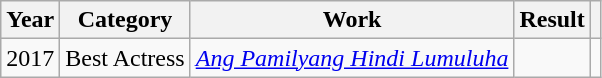<table class="wikitable sortable">
<tr>
<th>Year</th>
<th>Category</th>
<th>Work</th>
<th>Result</th>
<th></th>
</tr>
<tr>
<td>2017</td>
<td>Best Actress</td>
<td><em><a href='#'>Ang Pamilyang Hindi Lumuluha</a></em></td>
<td></td>
<td></td>
</tr>
</table>
